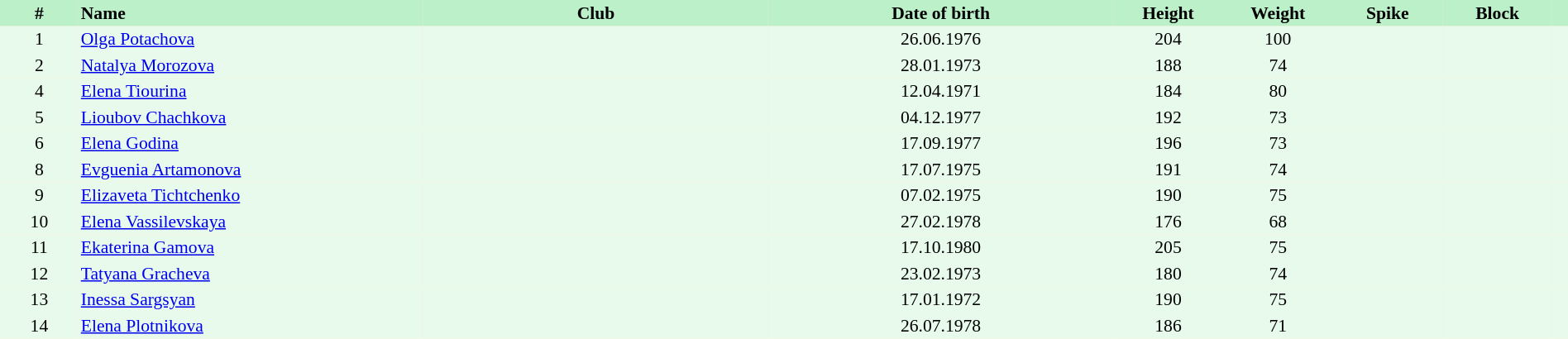<table border=0 cellpadding=2 cellspacing=0  |- bgcolor=#FFECCE style="text-align:center; font-size:90%;" width=100%>
<tr bgcolor=#BBF0C9>
<th width=5%>#</th>
<th style="width:22%; text-align:left;">Name</th>
<th width=22%>Club</th>
<th width=22%>Date of birth</th>
<th width=7%>Height</th>
<th width=7%>Weight</th>
<th width=7%>Spike</th>
<th width=7%>Block</th>
<th></th>
</tr>
<tr bgcolor=#E7FAEC>
<td>1</td>
<td align=left><a href='#'>Olga Potachova</a></td>
<td></td>
<td>26.06.1976</td>
<td>204</td>
<td>100</td>
<td></td>
<td></td>
<td></td>
</tr>
<tr bgcolor=#E7FAEC>
<td>2</td>
<td align=left><a href='#'>Natalya Morozova</a></td>
<td></td>
<td>28.01.1973</td>
<td>188</td>
<td>74</td>
<td></td>
<td></td>
<td></td>
</tr>
<tr bgcolor=#E7FAEC>
<td>4</td>
<td align=left><a href='#'>Elena Tiourina</a></td>
<td></td>
<td>12.04.1971</td>
<td>184</td>
<td>80</td>
<td></td>
<td></td>
<td></td>
</tr>
<tr bgcolor=#E7FAEC>
<td>5</td>
<td align=left><a href='#'>Lioubov Chachkova</a></td>
<td></td>
<td>04.12.1977</td>
<td>192</td>
<td>73</td>
<td></td>
<td></td>
<td></td>
</tr>
<tr bgcolor=#E7FAEC>
<td>6</td>
<td align=left><a href='#'>Elena Godina</a></td>
<td></td>
<td>17.09.1977</td>
<td>196</td>
<td>73</td>
<td></td>
<td></td>
<td></td>
</tr>
<tr bgcolor=#E7FAEC>
<td>8</td>
<td align=left><a href='#'>Evguenia Artamonova</a></td>
<td></td>
<td>17.07.1975</td>
<td>191</td>
<td>74</td>
<td></td>
<td></td>
<td></td>
</tr>
<tr bgcolor=#E7FAEC>
<td>9</td>
<td align=left><a href='#'>Elizaveta Tichtchenko</a></td>
<td></td>
<td>07.02.1975</td>
<td>190</td>
<td>75</td>
<td></td>
<td></td>
<td></td>
</tr>
<tr bgcolor=#E7FAEC>
<td>10</td>
<td align=left><a href='#'>Elena Vassilevskaya</a></td>
<td></td>
<td>27.02.1978</td>
<td>176</td>
<td>68</td>
<td></td>
<td></td>
<td></td>
</tr>
<tr bgcolor=#E7FAEC>
<td>11</td>
<td align=left><a href='#'>Ekaterina Gamova</a></td>
<td></td>
<td>17.10.1980</td>
<td>205</td>
<td>75</td>
<td></td>
<td></td>
<td></td>
</tr>
<tr bgcolor=#E7FAEC>
<td>12</td>
<td align=left><a href='#'>Tatyana Gracheva</a></td>
<td></td>
<td>23.02.1973</td>
<td>180</td>
<td>74</td>
<td></td>
<td></td>
<td></td>
</tr>
<tr bgcolor=#E7FAEC>
<td>13</td>
<td align=left><a href='#'>Inessa Sargsyan</a></td>
<td></td>
<td>17.01.1972</td>
<td>190</td>
<td>75</td>
<td></td>
<td></td>
<td></td>
</tr>
<tr bgcolor=#E7FAEC>
<td>14</td>
<td align=left><a href='#'>Elena Plotnikova</a></td>
<td></td>
<td>26.07.1978</td>
<td>186</td>
<td>71</td>
<td></td>
<td></td>
<td></td>
</tr>
</table>
